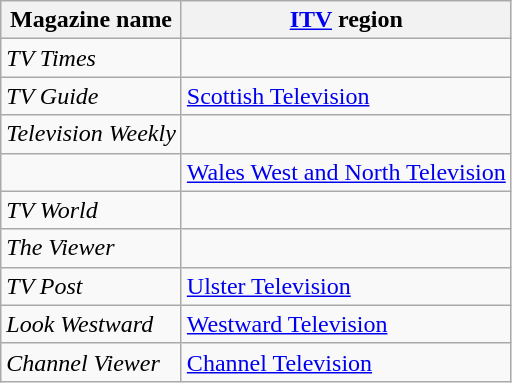<table class="wikitable sortable plainrowheaders">
<tr>
<th>Magazine name</th>
<th><a href='#'>ITV</a> region</th>
</tr>
<tr>
<td><em>TV Times</em></td>
<td></td>
</tr>
<tr>
<td><em>TV Guide</em></td>
<td><a href='#'>Scottish Television</a> </td>
</tr>
<tr>
<td><em>Television Weekly</em></td>
<td></td>
</tr>
<tr>
<td></td>
<td><a href='#'>Wales West and North Television</a> </td>
</tr>
<tr>
<td><em>TV World</em></td>
<td></td>
</tr>
<tr>
<td><em>The Viewer</em></td>
<td></td>
</tr>
<tr>
<td><em>TV Post</em></td>
<td><a href='#'>Ulster Television</a></td>
</tr>
<tr>
<td><em>Look Westward</em></td>
<td><a href='#'>Westward Television</a></td>
</tr>
<tr>
<td><em>Channel Viewer</em></td>
<td><a href='#'>Channel Television</a></td>
</tr>
</table>
